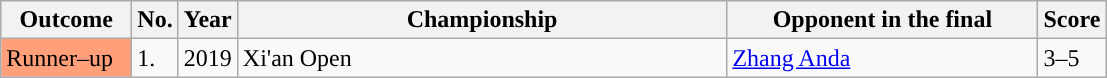<table class="sortable wikitable">
<tr>
<th width="80">Outcome</th>
<th width="20">No.</th>
<th width="30">Year</th>
<th width="319">Championship</th>
<th width="200">Opponent in the final</th>
<th width="30">Score</th>
</tr>
<tr>
<td style="background:#FFA07A">Runner–up</td>
<td>1.</td>
<td>2019</td>
<td>Xi'an Open</td>
<td> <a href='#'>Zhang Anda</a></td>
<td>3–5</td>
</tr>
</table>
